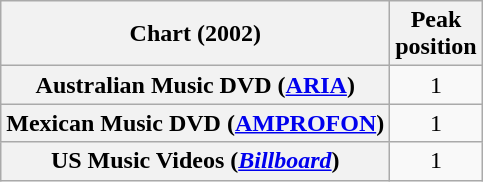<table class="wikitable sortable plainrowheaders" style="text-align:center">
<tr>
<th scope="col">Chart (2002)</th>
<th scope="col">Peak<br>position</th>
</tr>
<tr>
<th scope="row">Australian Music DVD (<a href='#'>ARIA</a>)</th>
<td align="center">1</td>
</tr>
<tr>
<th scope="row">Mexican Music DVD (<a href='#'>AMPROFON</a>)</th>
<td style="text-align:center;">1</td>
</tr>
<tr>
<th scope="row">US Music Videos (<em><a href='#'>Billboard</a></em>)</th>
<td align="center">1</td>
</tr>
</table>
